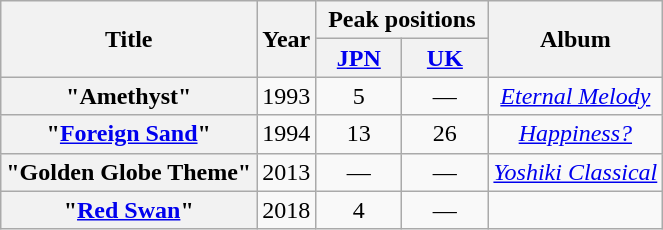<table class="wikitable plainrowheaders">
<tr>
<th scope="col" rowspan="2">Title</th>
<th scope="col" rowspan="2">Year</th>
<th scope="col" colspan="2">Peak positions</th>
<th scope="col" rowspan="2">Album</th>
</tr>
<tr>
<th style="width:50px;" scope="col"><a href='#'>JPN</a><br></th>
<th style="width:50px;" scope="col"><a href='#'>UK</a></th>
</tr>
<tr>
<th scope="row">"Amethyst" </th>
<td>1993</td>
<td align="center">5</td>
<td align="center">—</td>
<td align="center"><em><a href='#'>Eternal Melody</a></em></td>
</tr>
<tr>
<th scope="row">"<a href='#'>Foreign Sand</a>" <br></th>
<td>1994</td>
<td align="center">13</td>
<td align="center">26</td>
<td align="center"><em><a href='#'>Happiness?</a></em></td>
</tr>
<tr>
<th scope="row">"Golden Globe Theme"</th>
<td>2013</td>
<td align="center">—</td>
<td align="center">—</td>
<td align="center"><em><a href='#'>Yoshiki Classical</a></em></td>
</tr>
<tr>
<th scope="row">"<a href='#'>Red Swan</a>" <br></th>
<td>2018</td>
<td align="center">4</td>
<td align="center">—</td>
<td></td>
</tr>
</table>
